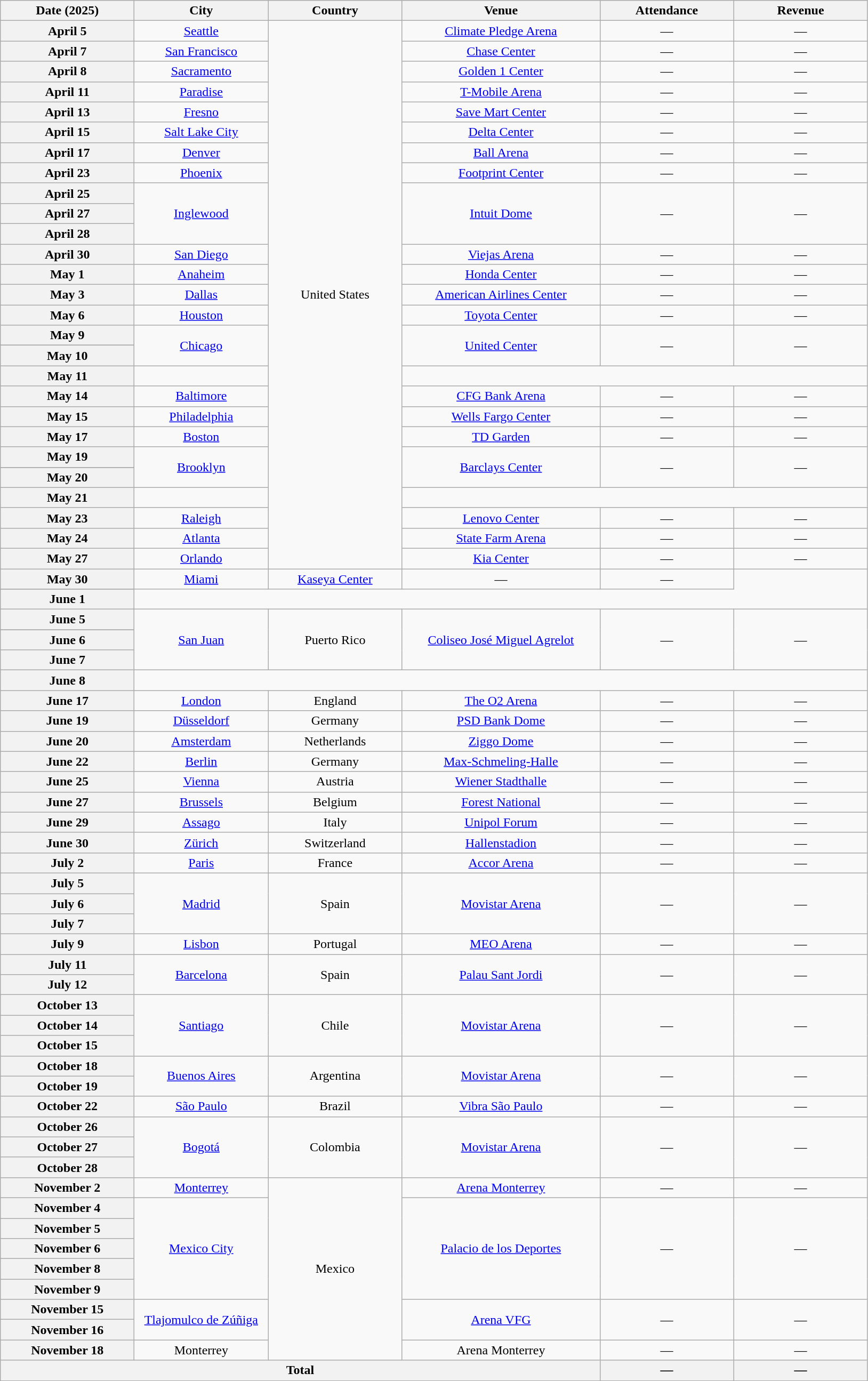<table class="wikitable plainrowheaders" style="text-align:center;">
<tr>
<th scope="col" style="width:10em;">Date (2025)</th>
<th scope="col" style="width:10em;">City</th>
<th scope="col" style="width:10em;">Country</th>
<th scope="col" style="width:15em;">Venue</th>
<th scope="col" style="width:10em;">Attendance</th>
<th scope="col" style="width:10em;">Revenue</th>
</tr>
<tr>
<th scope="row" style="text-align:center;">April 5</th>
<td><a href='#'>Seattle</a></td>
<td rowspan="29">United States</td>
<td><a href='#'>Climate Pledge Arena</a></td>
<td>—</td>
<td>—</td>
</tr>
<tr>
<th scope="row" style="text-align:center;">April 7</th>
<td><a href='#'>San Francisco</a></td>
<td><a href='#'>Chase Center</a></td>
<td>—</td>
<td>—</td>
</tr>
<tr>
<th scope="row" style="text-align:center;">April 8</th>
<td><a href='#'>Sacramento</a></td>
<td><a href='#'>Golden 1 Center</a></td>
<td>—</td>
<td>—</td>
</tr>
<tr>
<th scope="row" style="text-align:center;">April 11</th>
<td><a href='#'>Paradise</a></td>
<td><a href='#'>T-Mobile Arena</a></td>
<td>—</td>
<td>—</td>
</tr>
<tr>
<th scope="row" style="text-align:center;">April 13</th>
<td><a href='#'>Fresno</a></td>
<td><a href='#'>Save Mart Center</a></td>
<td>—</td>
<td>—</td>
</tr>
<tr>
<th scope="row" style="text-align:center;">April 15</th>
<td><a href='#'>Salt Lake City</a></td>
<td><a href='#'>Delta Center</a></td>
<td>—</td>
<td>—</td>
</tr>
<tr>
<th scope="row" style="text-align:center;">April 17</th>
<td><a href='#'>Denver</a></td>
<td><a href='#'>Ball Arena</a></td>
<td>—</td>
<td>—</td>
</tr>
<tr>
<th scope="row" style="text-align:center;">April 23</th>
<td><a href='#'>Phoenix</a></td>
<td><a href='#'>Footprint Center</a></td>
<td>—</td>
<td>—</td>
</tr>
<tr>
<th scope="row" style="text-align:center;">April 25</th>
<td rowspan="3"><a href='#'>Inglewood</a></td>
<td rowspan="3"><a href='#'>Intuit Dome</a></td>
<td rowspan="3">—</td>
<td rowspan="3">—</td>
</tr>
<tr>
<th scope="row" style="text-align:center;">April 27</th>
</tr>
<tr>
<th scope="row" style="text-align:center;">April 28</th>
</tr>
<tr>
<th scope="row" style="text-align:center;">April 30</th>
<td><a href='#'>San Diego</a></td>
<td><a href='#'>Viejas Arena</a></td>
<td>—</td>
<td>—</td>
</tr>
<tr>
<th scope="row" style="text-align:center;">May 1</th>
<td><a href='#'>Anaheim</a></td>
<td><a href='#'>Honda Center</a></td>
<td>—</td>
<td>—</td>
</tr>
<tr>
<th scope="row" style="text-align:center;">May 3</th>
<td><a href='#'>Dallas</a></td>
<td><a href='#'>American Airlines Center</a></td>
<td>—</td>
<td>—</td>
</tr>
<tr>
<th scope="row" style="text-align:center;">May 6</th>
<td><a href='#'>Houston</a></td>
<td><a href='#'>Toyota Center</a></td>
<td>—</td>
<td>—</td>
</tr>
<tr>
<th scope="row" style="text-align:center;">May 9</th>
<td rowspan="3"><a href='#'>Chicago</a></td>
<td rowspan="3"><a href='#'>United Center</a></td>
<td rowspan="3">—</td>
<td rowspan="3">—</td>
</tr>
<tr>
</tr>
<tr>
<th scope="row" style="text-align:center;">May 10</th>
</tr>
<tr>
<th scope="row" style="text-align:center;">May 11</th>
</tr>
<tr>
<th scope="row" style="text-align:center;">May 14</th>
<td><a href='#'>Baltimore</a></td>
<td><a href='#'>CFG Bank Arena</a></td>
<td>—</td>
<td>—</td>
</tr>
<tr>
<th scope="row" style="text-align:center;">May 15</th>
<td><a href='#'>Philadelphia</a></td>
<td><a href='#'>Wells Fargo Center</a></td>
<td>—</td>
<td>—</td>
</tr>
<tr>
<th scope="row" style="text-align:center;">May 17</th>
<td><a href='#'>Boston</a></td>
<td><a href='#'>TD Garden</a></td>
<td>—</td>
<td>—</td>
</tr>
<tr>
<th scope="row" style="text-align:center;">May 19</th>
<td rowspan="3"><a href='#'>Brooklyn</a></td>
<td rowspan="3"><a href='#'>Barclays Center</a></td>
<td rowspan="3">—</td>
<td rowspan="3">—</td>
</tr>
<tr>
</tr>
<tr>
<th scope="row" style="text-align:center;">May 20</th>
</tr>
<tr>
<th scope="row" style="text-align:center;">May 21</th>
</tr>
<tr>
<th scope="row" style="text-align:center;">May 23</th>
<td><a href='#'>Raleigh</a></td>
<td><a href='#'>Lenovo Center</a></td>
<td>—</td>
<td>—</td>
</tr>
<tr>
<th scope="row" style="text-align:center;">May 24</th>
<td><a href='#'>Atlanta</a></td>
<td><a href='#'>State Farm Arena</a></td>
<td>—</td>
<td>—</td>
</tr>
<tr>
<th scope="row" style="text-align:center;">May 27</th>
<td><a href='#'>Orlando</a></td>
<td><a href='#'>Kia Center</a></td>
<td>—</td>
<td>—</td>
</tr>
<tr>
<th scope="row" style="text-align:center;">May 30</th>
<td rowspan="2"><a href='#'>Miami</a></td>
<td rowspan="2"><a href='#'>Kaseya Center</a></td>
<td rowspan="2">—</td>
<td rowspan="2">—</td>
</tr>
<tr>
</tr>
<tr>
<th scope="row" style="text-align:center;">June 1</th>
</tr>
<tr>
<th scope="row" style="text-align:center;">June 5</th>
<td rowspan="4"><a href='#'>San Juan</a></td>
<td rowspan="4">Puerto Rico</td>
<td rowspan="4"><a href='#'>Coliseo José Miguel Agrelot</a></td>
<td rowspan="4">—</td>
<td rowspan="4">—</td>
</tr>
<tr>
</tr>
<tr>
<th scope="row" style="text-align:center;">June 6</th>
</tr>
<tr>
<th scope="row" style="text-align:center;">June 7</th>
</tr>
<tr>
<th scope="row" style="text-align:center;">June 8</th>
</tr>
<tr>
<th scope="row" style="text-align:center;">June 17</th>
<td><a href='#'>London</a></td>
<td>England</td>
<td><a href='#'>The O2 Arena</a></td>
<td>—</td>
<td>—</td>
</tr>
<tr>
<th scope="row" style="text-align:center;">June 19</th>
<td><a href='#'>Düsseldorf</a></td>
<td>Germany</td>
<td><a href='#'>PSD Bank Dome</a></td>
<td>—</td>
<td>—</td>
</tr>
<tr>
<th scope="row" style="text-align:center;">June 20</th>
<td><a href='#'>Amsterdam</a></td>
<td>Netherlands</td>
<td><a href='#'>Ziggo Dome</a></td>
<td>—</td>
<td>—</td>
</tr>
<tr>
<th scope="row" style="text-align:center;">June 22</th>
<td><a href='#'>Berlin</a></td>
<td>Germany</td>
<td><a href='#'>Max-Schmeling-Halle</a></td>
<td>—</td>
<td>—</td>
</tr>
<tr>
<th scope="row" style="text-align:center;">June 25</th>
<td><a href='#'>Vienna</a></td>
<td>Austria</td>
<td><a href='#'>Wiener Stadthalle</a></td>
<td>—</td>
<td>—</td>
</tr>
<tr>
<th scope="row" style="text-align:center;">June 27</th>
<td><a href='#'>Brussels</a></td>
<td>Belgium</td>
<td><a href='#'>Forest National</a></td>
<td>—</td>
<td>—</td>
</tr>
<tr>
<th scope="row" style="text-align:center;">June 29</th>
<td><a href='#'>Assago</a></td>
<td>Italy</td>
<td><a href='#'>Unipol Forum</a></td>
<td>—</td>
<td>—</td>
</tr>
<tr>
<th scope="row" style="text-align:center;">June 30</th>
<td><a href='#'>Zürich</a></td>
<td>Switzerland</td>
<td><a href='#'>Hallenstadion</a></td>
<td>—</td>
<td>—</td>
</tr>
<tr>
<th scope="row" style="text-align:center;">July 2</th>
<td><a href='#'>Paris</a></td>
<td>France</td>
<td><a href='#'>Accor Arena</a></td>
<td>—</td>
<td>—</td>
</tr>
<tr>
<th scope="row" style="text-align:center;">July 5</th>
<td rowspan="3"><a href='#'>Madrid</a></td>
<td rowspan="3">Spain</td>
<td rowspan="3"><a href='#'>Movistar Arena</a></td>
<td rowspan="3">—</td>
<td rowspan="3">—</td>
</tr>
<tr>
<th scope="row" style="text-align:center;">July 6</th>
</tr>
<tr>
<th scope="row" style="text-align:center;">July 7</th>
</tr>
<tr>
<th scope="row" style="text-align:center;">July 9</th>
<td><a href='#'>Lisbon</a></td>
<td>Portugal</td>
<td><a href='#'>MEO Arena</a></td>
<td>—</td>
<td>—</td>
</tr>
<tr>
<th scope="row" style="text-align:center;">July 11</th>
<td rowspan="2"><a href='#'>Barcelona</a></td>
<td rowspan="2">Spain</td>
<td rowspan="2"><a href='#'>Palau Sant Jordi</a></td>
<td rowspan="2">—</td>
<td rowspan="2">—</td>
</tr>
<tr>
<th scope="row" style="text-align:center;">July 12</th>
</tr>
<tr>
<th scope="row" style="text-align:center;">October 13</th>
<td rowspan="3"><a href='#'>Santiago</a></td>
<td rowspan="3">Chile</td>
<td rowspan="3"><a href='#'>Movistar Arena</a></td>
<td rowspan="3">—</td>
<td rowspan="3">—</td>
</tr>
<tr>
<th scope="row" style="text-align:center;">October 14</th>
</tr>
<tr>
<th scope="row" style="text-align:center;">October 15</th>
</tr>
<tr>
<th scope="row" style="text-align:center;">October 18</th>
<td rowspan="2"><a href='#'>Buenos Aires</a></td>
<td rowspan="2">Argentina</td>
<td rowspan="2"><a href='#'>Movistar Arena</a></td>
<td rowspan="2">—</td>
<td rowspan="2">—</td>
</tr>
<tr>
<th scope="row" style="text-align:center;">October 19</th>
</tr>
<tr>
<th scope="row" style="text-align:center;">October 22</th>
<td><a href='#'>São Paulo</a></td>
<td>Brazil</td>
<td><a href='#'>Vibra São Paulo</a></td>
<td>—</td>
<td>—</td>
</tr>
<tr>
<th scope="row" style="text-align:center;">October 26</th>
<td rowspan="3"><a href='#'>Bogotá</a></td>
<td rowspan="3">Colombia</td>
<td rowspan="3"><a href='#'>Movistar Arena</a></td>
<td rowspan="3">—</td>
<td rowspan="3">—</td>
</tr>
<tr>
<th scope="row" style="text-align:center;">October 27</th>
</tr>
<tr>
<th scope="row" style="text-align:center;">October 28</th>
</tr>
<tr>
<th scope="row" style="text-align:center;">November 2</th>
<td><a href='#'>Monterrey</a></td>
<td rowspan="9">Mexico</td>
<td><a href='#'>Arena Monterrey</a></td>
<td>—</td>
<td>—</td>
</tr>
<tr>
<th scope="row" style="text-align:center;">November 4</th>
<td rowspan="5"><a href='#'>Mexico City</a></td>
<td rowspan="5"><a href='#'>Palacio de los Deportes</a></td>
<td rowspan="5">—</td>
<td rowspan="5">—</td>
</tr>
<tr>
<th scope="row" style="text-align:center;">November 5</th>
</tr>
<tr>
<th scope="row" style="text-align:center;">November 6</th>
</tr>
<tr>
<th scope="row" style="text-align:center;">November 8</th>
</tr>
<tr>
<th scope="row" style="text-align:center;">November 9</th>
</tr>
<tr>
<th scope="row" style="text-align:center;">November 15</th>
<td rowspan="2"><a href='#'>Tlajomulco de Zúñiga</a></td>
<td rowspan="2"><a href='#'>Arena VFG</a></td>
<td rowspan="2">—</td>
<td rowspan="2">—</td>
</tr>
<tr>
<th scope="row" style="text-align:center;">November 16</th>
</tr>
<tr>
<th scope="row" style="text-align:center;">November 18</th>
<td>Monterrey</td>
<td>Arena Monterrey</td>
<td>—</td>
<td>—</td>
</tr>
<tr>
<th colspan="4">Total</th>
<th>—</th>
<th>—</th>
</tr>
<tr>
</tr>
</table>
